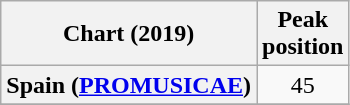<table class="wikitable sortable plainrowheaders" style="text-align:center">
<tr>
<th scope="col">Chart (2019)</th>
<th scope="col">Peak<br>position</th>
</tr>
<tr>
<th scope="row">Spain (<a href='#'>PROMUSICAE</a>)</th>
<td>45</td>
</tr>
<tr>
</tr>
</table>
